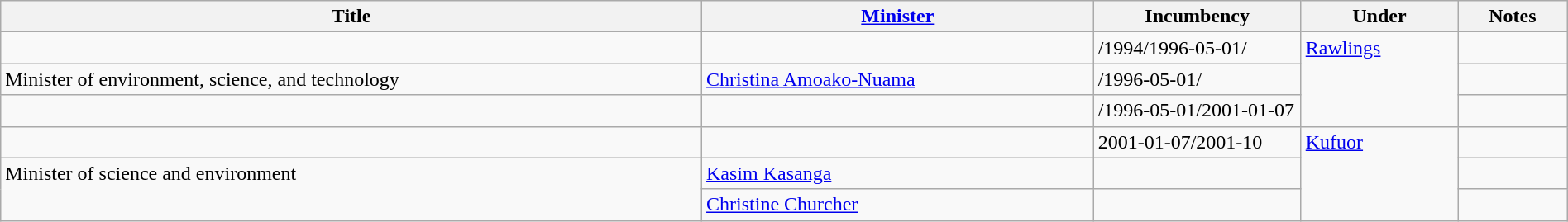<table class="wikitable" style="width:100%;">
<tr>
<th>Title</th>
<th style="width:25%;"><a href='#'>Minister</a></th>
<th style="width:160px;">Incumbency</th>
<th style="width:10%;">Under</th>
<th style="width:7%;">Notes</th>
</tr>
<tr>
<td></td>
<td></td>
<td>/1994/1996-05-01/</td>
<td rowspan="3" style="vertical-align:top;"><a href='#'>Rawlings</a></td>
<td></td>
</tr>
<tr>
<td>Minister of environment, science, and technology</td>
<td><a href='#'>Christina Amoako-Nuama</a></td>
<td>/1996-05-01/</td>
<td></td>
</tr>
<tr>
<td></td>
<td></td>
<td>/1996-05-01/2001-01-07</td>
<td></td>
</tr>
<tr>
<td></td>
<td></td>
<td>2001-01-07/2001-10</td>
<td rowspan="3" style="vertical-align:top;"><a href='#'>Kufuor</a></td>
<td></td>
</tr>
<tr>
<td rowspan="2" style="vertical-align:top;">Minister of science and environment</td>
<td><a href='#'>Kasim Kasanga</a></td>
<td></td>
<td></td>
</tr>
<tr>
<td><a href='#'>Christine Churcher</a></td>
<td></td>
<td></td>
</tr>
</table>
